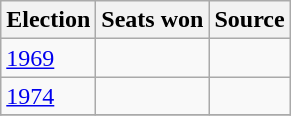<table class="wikitable sortable">
<tr>
<th>Election</th>
<th>Seats won</th>
<th>Source</th>
</tr>
<tr>
<td><a href='#'>1969</a></td>
<td></td>
<td></td>
</tr>
<tr>
<td><a href='#'>1974</a></td>
<td></td>
<td></td>
</tr>
<tr>
</tr>
</table>
